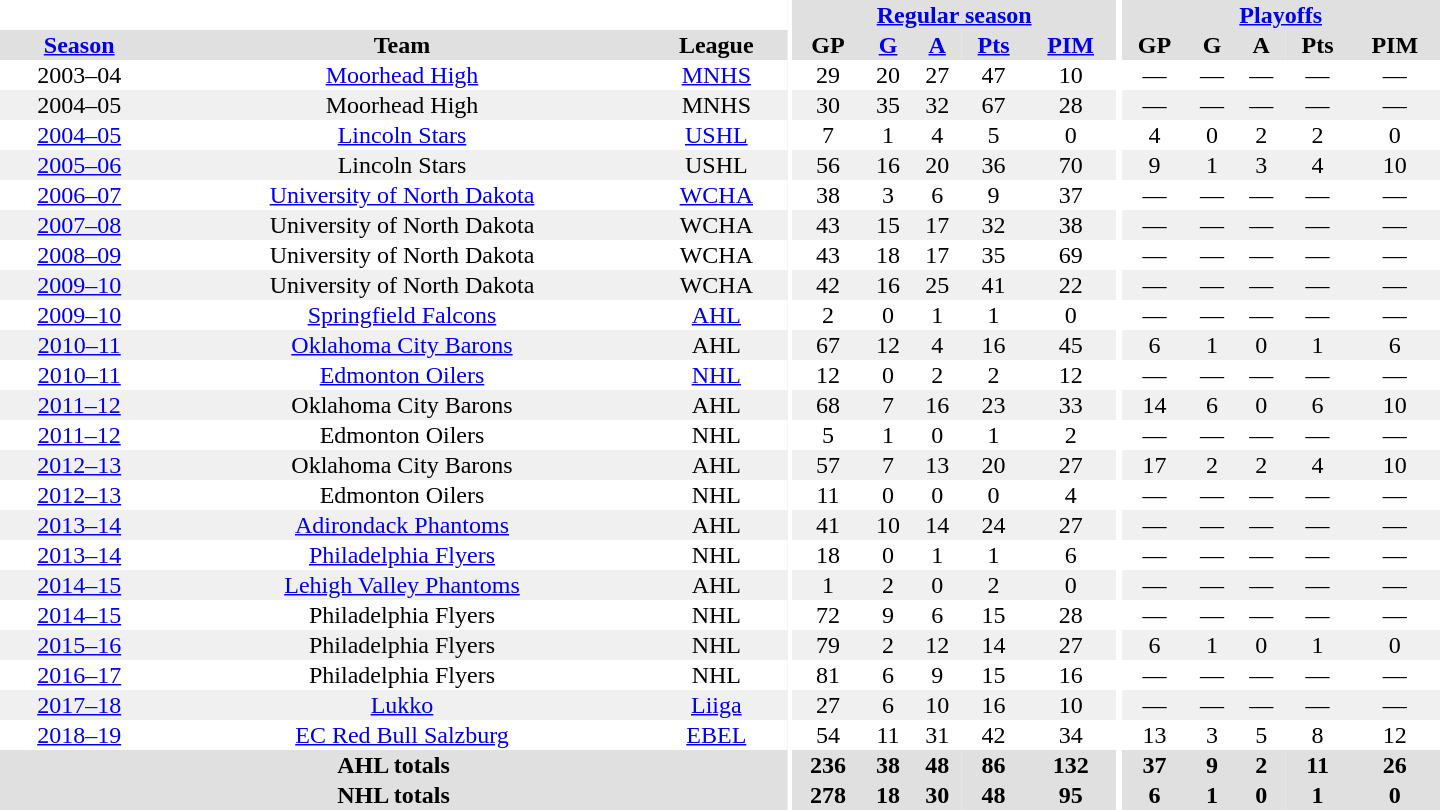<table border="0" cellpadding="1" cellspacing="0" style="text-align:center; width:60em">
<tr bgcolor="#e0e0e0">
<th colspan="3" bgcolor="#ffffff"></th>
<th rowspan="99" bgcolor="#ffffff"></th>
<th colspan="5"><a href='#'>Regular season</a></th>
<th rowspan="99" bgcolor="#ffffff"></th>
<th colspan="5"><a href='#'>Playoffs</a></th>
</tr>
<tr bgcolor="#e0e0e0">
<th><a href='#'>Season</a></th>
<th>Team</th>
<th>League</th>
<th>GP</th>
<th><a href='#'>G</a></th>
<th><a href='#'>A</a></th>
<th><a href='#'>Pts</a></th>
<th><a href='#'>PIM</a></th>
<th>GP</th>
<th>G</th>
<th>A</th>
<th>Pts</th>
<th>PIM</th>
</tr>
<tr>
<td>2003–04</td>
<td><a href='#'>Moorhead High</a></td>
<td><a href='#'>MNHS</a></td>
<td>29</td>
<td>20</td>
<td>27</td>
<td>47</td>
<td>10</td>
<td>—</td>
<td>—</td>
<td>—</td>
<td>—</td>
<td>—</td>
</tr>
<tr bgcolor="#f0f0f0">
<td>2004–05</td>
<td>Moorhead High</td>
<td>MNHS</td>
<td>30</td>
<td>35</td>
<td>32</td>
<td>67</td>
<td>28</td>
<td>—</td>
<td>—</td>
<td>—</td>
<td>—</td>
<td>—</td>
</tr>
<tr>
<td><a href='#'>2004–05</a></td>
<td><a href='#'>Lincoln Stars</a></td>
<td><a href='#'>USHL</a></td>
<td>7</td>
<td>1</td>
<td>4</td>
<td>5</td>
<td>0</td>
<td>4</td>
<td>0</td>
<td>2</td>
<td>2</td>
<td>0</td>
</tr>
<tr bgcolor="#f0f0f0">
<td><a href='#'>2005–06</a></td>
<td>Lincoln Stars</td>
<td>USHL</td>
<td>56</td>
<td>16</td>
<td>20</td>
<td>36</td>
<td>70</td>
<td>9</td>
<td>1</td>
<td>3</td>
<td>4</td>
<td>10</td>
</tr>
<tr>
<td><a href='#'>2006–07</a></td>
<td><a href='#'>University of North Dakota</a></td>
<td><a href='#'>WCHA</a></td>
<td>38</td>
<td>3</td>
<td>6</td>
<td>9</td>
<td>37</td>
<td>—</td>
<td>—</td>
<td>—</td>
<td>—</td>
<td>—</td>
</tr>
<tr bgcolor="#f0f0f0">
<td><a href='#'>2007–08</a></td>
<td>University of North Dakota</td>
<td>WCHA</td>
<td>43</td>
<td>15</td>
<td>17</td>
<td>32</td>
<td>38</td>
<td>—</td>
<td>—</td>
<td>—</td>
<td>—</td>
<td>—</td>
</tr>
<tr>
<td><a href='#'>2008–09</a></td>
<td>University of North Dakota</td>
<td>WCHA</td>
<td>43</td>
<td>18</td>
<td>17</td>
<td>35</td>
<td>69</td>
<td>—</td>
<td>—</td>
<td>—</td>
<td>—</td>
<td>—</td>
</tr>
<tr bgcolor="#f0f0f0">
<td><a href='#'>2009–10</a></td>
<td>University of North Dakota</td>
<td>WCHA</td>
<td>42</td>
<td>16</td>
<td>25</td>
<td>41</td>
<td>22</td>
<td>—</td>
<td>—</td>
<td>—</td>
<td>—</td>
<td>—</td>
</tr>
<tr>
<td><a href='#'>2009–10</a></td>
<td><a href='#'>Springfield Falcons</a></td>
<td><a href='#'>AHL</a></td>
<td>2</td>
<td>0</td>
<td>1</td>
<td>1</td>
<td>0</td>
<td>—</td>
<td>—</td>
<td>—</td>
<td>—</td>
<td>—</td>
</tr>
<tr bgcolor="#f0f0f0">
<td><a href='#'>2010–11</a></td>
<td><a href='#'>Oklahoma City Barons</a></td>
<td>AHL</td>
<td>67</td>
<td>12</td>
<td>4</td>
<td>16</td>
<td>45</td>
<td>6</td>
<td>1</td>
<td>0</td>
<td>1</td>
<td>6</td>
</tr>
<tr>
<td><a href='#'>2010–11</a></td>
<td><a href='#'>Edmonton Oilers</a></td>
<td><a href='#'>NHL</a></td>
<td>12</td>
<td>0</td>
<td>2</td>
<td>2</td>
<td>12</td>
<td>—</td>
<td>—</td>
<td>—</td>
<td>—</td>
<td>—</td>
</tr>
<tr bgcolor="#f0f0f0">
<td><a href='#'>2011–12</a></td>
<td>Oklahoma City Barons</td>
<td>AHL</td>
<td>68</td>
<td>7</td>
<td>16</td>
<td>23</td>
<td>33</td>
<td>14</td>
<td>6</td>
<td>0</td>
<td>6</td>
<td>10</td>
</tr>
<tr>
<td><a href='#'>2011–12</a></td>
<td>Edmonton Oilers</td>
<td>NHL</td>
<td>5</td>
<td>1</td>
<td>0</td>
<td>1</td>
<td>2</td>
<td>—</td>
<td>—</td>
<td>—</td>
<td>—</td>
<td>—</td>
</tr>
<tr bgcolor="#f0f0f0">
<td><a href='#'>2012–13</a></td>
<td>Oklahoma City Barons</td>
<td>AHL</td>
<td>57</td>
<td>7</td>
<td>13</td>
<td>20</td>
<td>27</td>
<td>17</td>
<td>2</td>
<td>2</td>
<td>4</td>
<td>10</td>
</tr>
<tr>
<td><a href='#'>2012–13</a></td>
<td>Edmonton Oilers</td>
<td>NHL</td>
<td>11</td>
<td>0</td>
<td>0</td>
<td>0</td>
<td>4</td>
<td>—</td>
<td>—</td>
<td>—</td>
<td>—</td>
<td>—</td>
</tr>
<tr bgcolor="#f0f0f0">
<td><a href='#'>2013–14</a></td>
<td><a href='#'>Adirondack Phantoms</a></td>
<td>AHL</td>
<td>41</td>
<td>10</td>
<td>14</td>
<td>24</td>
<td>27</td>
<td>—</td>
<td>—</td>
<td>—</td>
<td>—</td>
<td>—</td>
</tr>
<tr>
<td><a href='#'>2013–14</a></td>
<td><a href='#'>Philadelphia Flyers</a></td>
<td>NHL</td>
<td>18</td>
<td>0</td>
<td>1</td>
<td>1</td>
<td>6</td>
<td>—</td>
<td>—</td>
<td>—</td>
<td>—</td>
<td>—</td>
</tr>
<tr bgcolor="#f0f0f0">
<td><a href='#'>2014–15</a></td>
<td><a href='#'>Lehigh Valley Phantoms</a></td>
<td>AHL</td>
<td>1</td>
<td>2</td>
<td>0</td>
<td>2</td>
<td>0</td>
<td>—</td>
<td>—</td>
<td>—</td>
<td>—</td>
<td>—</td>
</tr>
<tr>
<td><a href='#'>2014–15</a></td>
<td>Philadelphia Flyers</td>
<td>NHL</td>
<td>72</td>
<td>9</td>
<td>6</td>
<td>15</td>
<td>28</td>
<td>—</td>
<td>—</td>
<td>—</td>
<td>—</td>
<td>—</td>
</tr>
<tr bgcolor="#f0f0f0">
<td><a href='#'>2015–16</a></td>
<td>Philadelphia Flyers</td>
<td>NHL</td>
<td>79</td>
<td>2</td>
<td>12</td>
<td>14</td>
<td>27</td>
<td>6</td>
<td>1</td>
<td>0</td>
<td>1</td>
<td>0</td>
</tr>
<tr>
<td><a href='#'>2016–17</a></td>
<td>Philadelphia Flyers</td>
<td>NHL</td>
<td>81</td>
<td>6</td>
<td>9</td>
<td>15</td>
<td>16</td>
<td>—</td>
<td>—</td>
<td>—</td>
<td>—</td>
<td>—</td>
</tr>
<tr bgcolor="#f0f0f0">
<td><a href='#'>2017–18</a></td>
<td><a href='#'>Lukko</a></td>
<td><a href='#'>Liiga</a></td>
<td>27</td>
<td>6</td>
<td>10</td>
<td>16</td>
<td>10</td>
<td>—</td>
<td>—</td>
<td>—</td>
<td>—</td>
<td>—</td>
</tr>
<tr>
<td><a href='#'>2018–19</a></td>
<td><a href='#'>EC Red Bull Salzburg</a></td>
<td><a href='#'>EBEL</a></td>
<td>54</td>
<td>11</td>
<td>31</td>
<td>42</td>
<td>34</td>
<td>13</td>
<td>3</td>
<td>5</td>
<td>8</td>
<td>12</td>
</tr>
<tr bgcolor="#e0e0e0">
<th colspan="3">AHL totals</th>
<th>236</th>
<th>38</th>
<th>48</th>
<th>86</th>
<th>132</th>
<th>37</th>
<th>9</th>
<th>2</th>
<th>11</th>
<th>26</th>
</tr>
<tr bgcolor="#e0e0e0">
<th colspan="3">NHL totals</th>
<th>278</th>
<th>18</th>
<th>30</th>
<th>48</th>
<th>95</th>
<th>6</th>
<th>1</th>
<th>0</th>
<th>1</th>
<th>0</th>
</tr>
</table>
